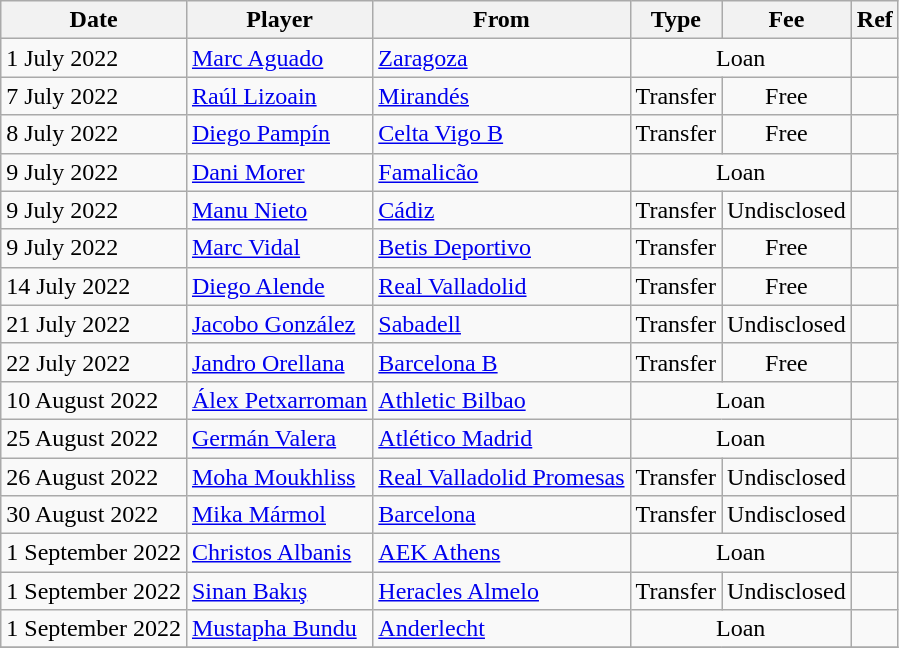<table class="wikitable">
<tr>
<th>Date</th>
<th>Player</th>
<th>From</th>
<th>Type</th>
<th>Fee</th>
<th>Ref</th>
</tr>
<tr>
<td>1 July 2022</td>
<td> <a href='#'>Marc Aguado</a></td>
<td><a href='#'>Zaragoza</a></td>
<td colspan=2 align=center>Loan</td>
<td align=center></td>
</tr>
<tr>
<td>7 July 2022</td>
<td> <a href='#'>Raúl Lizoain</a></td>
<td><a href='#'>Mirandés</a></td>
<td align=center>Transfer</td>
<td align=center>Free</td>
<td align=center></td>
</tr>
<tr>
<td>8 July 2022</td>
<td> <a href='#'>Diego Pampín</a></td>
<td><a href='#'>Celta Vigo B</a></td>
<td align=center>Transfer</td>
<td align=center>Free</td>
<td align=center></td>
</tr>
<tr>
<td>9 July 2022</td>
<td> <a href='#'>Dani Morer</a></td>
<td> <a href='#'>Famalicão</a></td>
<td colspan=2 align=center>Loan</td>
<td align=center></td>
</tr>
<tr>
<td>9 July 2022</td>
<td> <a href='#'>Manu Nieto</a></td>
<td><a href='#'>Cádiz</a></td>
<td align=center>Transfer</td>
<td align=center>Undisclosed</td>
<td align=center></td>
</tr>
<tr>
<td>9 July 2022</td>
<td> <a href='#'>Marc Vidal</a></td>
<td><a href='#'>Betis Deportivo</a></td>
<td align=center>Transfer</td>
<td align=center>Free</td>
<td align=center></td>
</tr>
<tr>
<td>14 July 2022</td>
<td> <a href='#'>Diego Alende</a></td>
<td><a href='#'>Real Valladolid</a></td>
<td align=center>Transfer</td>
<td align=center>Free</td>
<td align=center></td>
</tr>
<tr>
<td>21 July 2022</td>
<td> <a href='#'>Jacobo González</a></td>
<td><a href='#'>Sabadell</a></td>
<td align=center>Transfer</td>
<td align=center>Undisclosed</td>
<td align=center></td>
</tr>
<tr>
<td>22 July 2022</td>
<td> <a href='#'>Jandro Orellana</a></td>
<td><a href='#'>Barcelona B</a></td>
<td align=center>Transfer</td>
<td align=center>Free</td>
<td align=center></td>
</tr>
<tr>
<td>10 August 2022</td>
<td> <a href='#'>Álex Petxarroman</a></td>
<td><a href='#'>Athletic Bilbao</a></td>
<td colspan=2 align=center>Loan</td>
<td align=center></td>
</tr>
<tr>
<td>25 August 2022</td>
<td> <a href='#'>Germán Valera</a></td>
<td><a href='#'>Atlético Madrid</a></td>
<td colspan=2 align=center>Loan</td>
<td align=center></td>
</tr>
<tr>
<td>26 August 2022</td>
<td> <a href='#'>Moha Moukhliss</a></td>
<td><a href='#'>Real Valladolid Promesas</a></td>
<td align=center>Transfer</td>
<td align=center>Undisclosed</td>
<td align=center></td>
</tr>
<tr>
<td>30 August 2022</td>
<td> <a href='#'>Mika Mármol</a></td>
<td><a href='#'>Barcelona</a></td>
<td align=center>Transfer</td>
<td align=center>Undisclosed</td>
<td align=center></td>
</tr>
<tr>
<td>1 September 2022</td>
<td> <a href='#'>Christos Albanis</a></td>
<td> <a href='#'>AEK Athens</a></td>
<td colspan=2 align=center>Loan</td>
<td align=center></td>
</tr>
<tr>
<td>1 September 2022</td>
<td> <a href='#'>Sinan Bakış</a></td>
<td> <a href='#'>Heracles Almelo</a></td>
<td align=center>Transfer</td>
<td align=center>Undisclosed</td>
<td align=center></td>
</tr>
<tr>
<td>1 September 2022</td>
<td> <a href='#'>Mustapha Bundu</a></td>
<td> <a href='#'>Anderlecht</a></td>
<td colspan=2 align=center>Loan</td>
<td align=center></td>
</tr>
<tr>
</tr>
</table>
